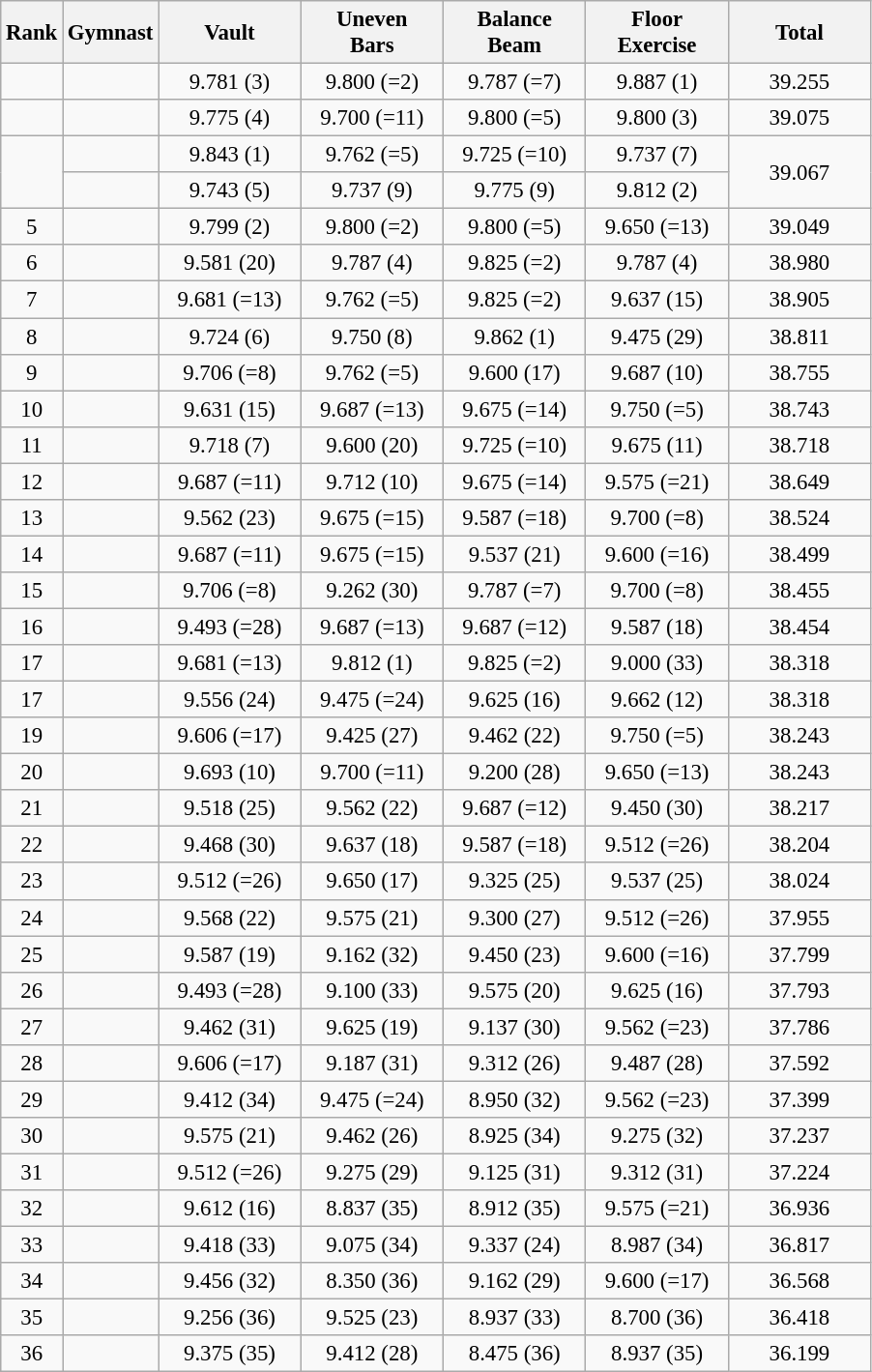<table class="wikitable sortable" style="text-align:center; font-size:95%">
<tr>
<th>Rank</th>
<th>Gymnast</th>
<th style="width:6em">Vault</th>
<th style="width:6em">Uneven<br>Bars</th>
<th style="width:6em">Balance<br>Beam</th>
<th style="width:6em">Floor<br>Exercise</th>
<th style="width:6em">Total</th>
</tr>
<tr>
<td></td>
<td align=left></td>
<td>9.781 (3)</td>
<td>9.800 (=2)</td>
<td>9.787 (=7)</td>
<td>9.887 (1)</td>
<td>39.255</td>
</tr>
<tr>
<td></td>
<td align=left></td>
<td>9.775 (4)</td>
<td>9.700 (=11)</td>
<td>9.800 (=5)</td>
<td>9.800 (3)</td>
<td>39.075</td>
</tr>
<tr>
<td rowspan="2"></td>
<td align=left></td>
<td>9.843 (1)</td>
<td>9.762 (=5)</td>
<td>9.725 (=10)</td>
<td>9.737 (7)</td>
<td rowspan="2">39.067</td>
</tr>
<tr>
<td align=left></td>
<td>9.743 (5)</td>
<td>9.737 (9)</td>
<td>9.775 (9)</td>
<td>9.812 (2)</td>
</tr>
<tr>
<td>5</td>
<td align=left></td>
<td>9.799 (2)</td>
<td>9.800 (=2)</td>
<td>9.800 (=5)</td>
<td>9.650 (=13)</td>
<td>39.049</td>
</tr>
<tr>
<td>6</td>
<td align=left></td>
<td>9.581 (20)</td>
<td>9.787 (4)</td>
<td>9.825 (=2)</td>
<td>9.787 (4)</td>
<td>38.980</td>
</tr>
<tr>
<td>7</td>
<td align=left></td>
<td>9.681 (=13)</td>
<td>9.762 (=5)</td>
<td>9.825 (=2)</td>
<td>9.637 (15)</td>
<td>38.905</td>
</tr>
<tr>
<td>8</td>
<td align=left></td>
<td>9.724 (6)</td>
<td>9.750 (8)</td>
<td>9.862 (1)</td>
<td>9.475 (29)</td>
<td>38.811</td>
</tr>
<tr>
<td>9</td>
<td align=left></td>
<td>9.706 (=8)</td>
<td>9.762 (=5)</td>
<td>9.600 (17)</td>
<td>9.687 (10)</td>
<td>38.755</td>
</tr>
<tr>
<td>10</td>
<td align=left></td>
<td>9.631 (15)</td>
<td>9.687 (=13)</td>
<td>9.675 (=14)</td>
<td>9.750 (=5)</td>
<td>38.743</td>
</tr>
<tr>
<td>11</td>
<td align=left></td>
<td>9.718 (7)</td>
<td>9.600 (20)</td>
<td>9.725 (=10)</td>
<td>9.675 (11)</td>
<td>38.718</td>
</tr>
<tr>
<td>12</td>
<td align=left></td>
<td>9.687 (=11)</td>
<td>9.712 (10)</td>
<td>9.675 (=14)</td>
<td>9.575 (=21)</td>
<td>38.649</td>
</tr>
<tr>
<td>13</td>
<td align=left></td>
<td>9.562 (23)</td>
<td>9.675 (=15)</td>
<td>9.587 (=18)</td>
<td>9.700 (=8)</td>
<td>38.524</td>
</tr>
<tr>
<td>14</td>
<td align=left></td>
<td>9.687 (=11)</td>
<td>9.675 (=15)</td>
<td>9.537 (21)</td>
<td>9.600 (=16)</td>
<td>38.499</td>
</tr>
<tr>
<td>15</td>
<td align=left></td>
<td>9.706 (=8)</td>
<td>9.262 (30)</td>
<td>9.787 (=7)</td>
<td>9.700 (=8)</td>
<td>38.455</td>
</tr>
<tr>
<td>16</td>
<td align=left></td>
<td>9.493 (=28)</td>
<td>9.687 (=13)</td>
<td>9.687 (=12)</td>
<td>9.587 (18)</td>
<td>38.454</td>
</tr>
<tr>
<td>17</td>
<td align=left></td>
<td>9.681 (=13)</td>
<td>9.812 (1)</td>
<td>9.825 (=2)</td>
<td>9.000 (33)</td>
<td>38.318</td>
</tr>
<tr>
<td>17</td>
<td align=left></td>
<td>9.556 (24)</td>
<td>9.475 (=24)</td>
<td>9.625 (16)</td>
<td>9.662 (12)</td>
<td>38.318</td>
</tr>
<tr>
<td>19</td>
<td align=left></td>
<td>9.606 (=17)</td>
<td>9.425 (27)</td>
<td>9.462 (22)</td>
<td>9.750 (=5)</td>
<td>38.243</td>
</tr>
<tr>
<td>20</td>
<td align=left></td>
<td>9.693 (10)</td>
<td>9.700 (=11)</td>
<td>9.200 (28)</td>
<td>9.650 (=13)</td>
<td>38.243</td>
</tr>
<tr>
<td>21</td>
<td align=left></td>
<td>9.518 (25)</td>
<td>9.562 (22)</td>
<td>9.687 (=12)</td>
<td>9.450 (30)</td>
<td>38.217</td>
</tr>
<tr>
<td>22</td>
<td align=left></td>
<td>9.468 (30)</td>
<td>9.637 (18)</td>
<td>9.587 (=18)</td>
<td>9.512 (=26)</td>
<td>38.204</td>
</tr>
<tr>
<td>23</td>
<td align=left></td>
<td>9.512 (=26)</td>
<td>9.650 (17)</td>
<td>9.325 (25)</td>
<td>9.537 (25)</td>
<td>38.024</td>
</tr>
<tr>
<td>24</td>
<td align=left></td>
<td>9.568 (22)</td>
<td>9.575 (21)</td>
<td>9.300 (27)</td>
<td>9.512 (=26)</td>
<td>37.955</td>
</tr>
<tr>
<td>25</td>
<td align=left></td>
<td>9.587 (19)</td>
<td>9.162 (32)</td>
<td>9.450 (23)</td>
<td>9.600 (=16)</td>
<td>37.799</td>
</tr>
<tr>
<td>26</td>
<td align=left></td>
<td>9.493 (=28)</td>
<td>9.100 (33)</td>
<td>9.575 (20)</td>
<td>9.625 (16)</td>
<td>37.793</td>
</tr>
<tr>
<td>27</td>
<td align=left></td>
<td>9.462 (31)</td>
<td>9.625 (19)</td>
<td>9.137 (30)</td>
<td>9.562 (=23)</td>
<td>37.786</td>
</tr>
<tr>
<td>28</td>
<td align=left></td>
<td>9.606 (=17)</td>
<td>9.187 (31)</td>
<td>9.312 (26)</td>
<td>9.487 (28)</td>
<td>37.592</td>
</tr>
<tr>
<td>29</td>
<td align=left></td>
<td>9.412 (34)</td>
<td>9.475 (=24)</td>
<td>8.950 (32)</td>
<td>9.562 (=23)</td>
<td>37.399</td>
</tr>
<tr>
<td>30</td>
<td align=left></td>
<td>9.575 (21)</td>
<td>9.462 (26)</td>
<td>8.925 (34)</td>
<td>9.275 (32)</td>
<td>37.237</td>
</tr>
<tr>
<td>31</td>
<td align=left></td>
<td>9.512 (=26)</td>
<td>9.275 (29)</td>
<td>9.125 (31)</td>
<td>9.312 (31)</td>
<td>37.224</td>
</tr>
<tr>
<td>32</td>
<td align=left></td>
<td>9.612 (16)</td>
<td>8.837 (35)</td>
<td>8.912 (35)</td>
<td>9.575 (=21)</td>
<td>36.936</td>
</tr>
<tr>
<td>33</td>
<td align=left></td>
<td>9.418 (33)</td>
<td>9.075 (34)</td>
<td>9.337 (24)</td>
<td>8.987 (34)</td>
<td>36.817</td>
</tr>
<tr>
<td>34</td>
<td align=left></td>
<td>9.456 (32)</td>
<td>8.350 (36)</td>
<td>9.162 (29)</td>
<td>9.600 (=17)</td>
<td>36.568</td>
</tr>
<tr>
<td>35</td>
<td align=left></td>
<td>9.256 (36)</td>
<td>9.525 (23)</td>
<td>8.937 (33)</td>
<td>8.700 (36)</td>
<td>36.418</td>
</tr>
<tr>
<td>36</td>
<td align=left></td>
<td>9.375 (35)</td>
<td>9.412 (28)</td>
<td>8.475 (36)</td>
<td>8.937 (35)</td>
<td>36.199</td>
</tr>
</table>
